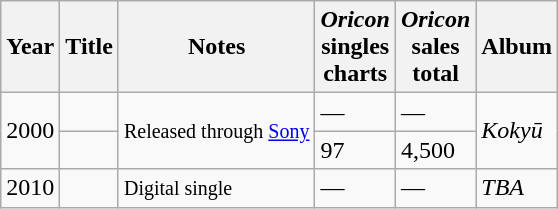<table class="wikitable">
<tr>
<th rowspan="1">Year</th>
<th rowspan="1">Title</th>
<th rowspan="1">Notes</th>
<th rowspan="1"><em>Oricon</em><br>singles<br>charts<br></th>
<th rowspan="1"><em>Oricon</em><br>sales<br>total<br></th>
<th rowspan="1">Album</th>
</tr>
<tr>
<td rowspan="2">2000</td>
<td align="left"></td>
<td align="left" rowspan="2"><small>Released through <a href='#'>Sony</a></small></td>
<td>—</td>
<td>—</td>
<td align="left" rowspan="2"><em>Kokyū</em></td>
</tr>
<tr>
<td align="left"></td>
<td>97</td>
<td>4,500</td>
</tr>
<tr>
<td rowspan="1">2010</td>
<td align="left"></td>
<td align="left" rowspan="1"><small>Digital single</small></td>
<td>—</td>
<td>—</td>
<td align="left" rowspan="1"><em>TBA</em></td>
</tr>
</table>
